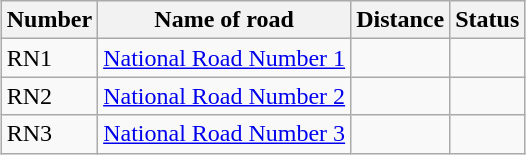<table class="wikitable sortable" style="margin: 0.5em auto">
<tr>
<th>Number</th>
<th>Name of road</th>
<th>Distance</th>
<th>Status</th>
</tr>
<tr>
<td>RN1</td>
<td><a href='#'>National Road Number 1</a></td>
<td></td>
<td></td>
</tr>
<tr>
<td>RN2</td>
<td><a href='#'>National Road Number 2</a></td>
<td></td>
<td></td>
</tr>
<tr>
<td>RN3</td>
<td><a href='#'>National Road Number 3</a></td>
<td></td>
<td></td>
</tr>
</table>
